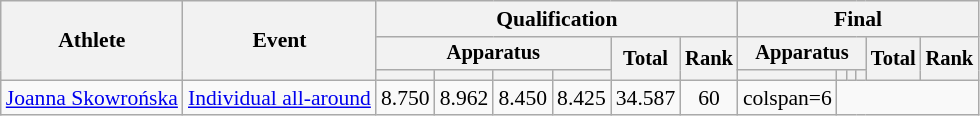<table class="wikitable" style="font-size:90%">
<tr>
<th rowspan=3>Athlete</th>
<th rowspan=3>Event</th>
<th colspan =6>Qualification</th>
<th colspan =6>Final</th>
</tr>
<tr style="font-size:95%">
<th colspan=4>Apparatus</th>
<th rowspan=2>Total</th>
<th rowspan=2>Rank</th>
<th colspan=4>Apparatus</th>
<th rowspan=2>Total</th>
<th rowspan=2>Rank</th>
</tr>
<tr style="font-size:95%">
<th></th>
<th></th>
<th></th>
<th></th>
<th></th>
<th></th>
<th></th>
<th></th>
</tr>
<tr align=center>
<td align=left><a href='#'>Joanna Skowrońska</a></td>
<td align=left><a href='#'>Individual all-around</a></td>
<td>8.750</td>
<td>8.962</td>
<td>8.450</td>
<td>8.425</td>
<td>34.587</td>
<td>60</td>
<td>colspan=6 </td>
</tr>
</table>
